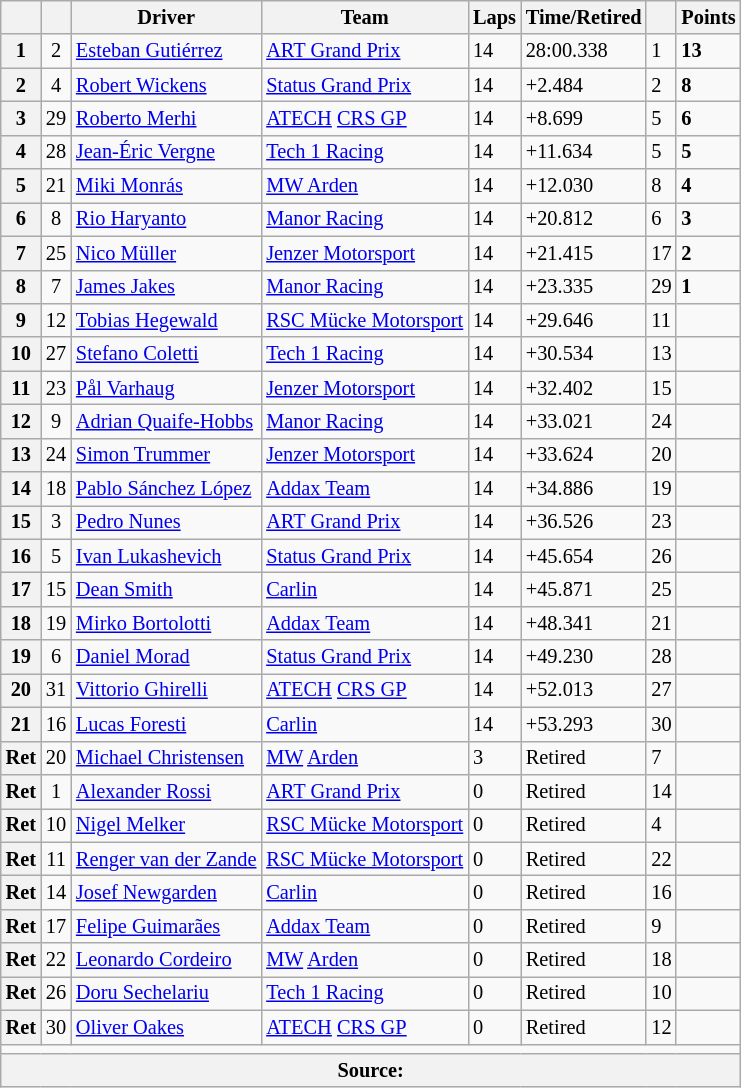<table class="wikitable" style="font-size:85%">
<tr>
<th></th>
<th></th>
<th>Driver</th>
<th>Team</th>
<th>Laps</th>
<th>Time/Retired</th>
<th></th>
<th>Points</th>
</tr>
<tr>
<th>1</th>
<td align="center">2</td>
<td> <a href='#'>Esteban Gutiérrez</a></td>
<td><a href='#'>ART Grand Prix</a></td>
<td>14</td>
<td>28:00.338</td>
<td>1</td>
<td><strong>13 </strong></td>
</tr>
<tr>
<th>2</th>
<td align="center">4</td>
<td> <a href='#'>Robert Wickens</a></td>
<td><a href='#'>Status Grand Prix</a></td>
<td>14</td>
<td>+2.484</td>
<td>2</td>
<td><strong>8</strong></td>
</tr>
<tr>
<th>3</th>
<td align="center">29</td>
<td> <a href='#'>Roberto Merhi</a></td>
<td><a href='#'>ATECH</a> <a href='#'>CRS GP</a></td>
<td>14</td>
<td>+8.699</td>
<td>5</td>
<td><strong>6</strong></td>
</tr>
<tr>
<th>4</th>
<td align="center">28</td>
<td> <a href='#'>Jean-Éric Vergne</a></td>
<td><a href='#'>Tech 1 Racing</a></td>
<td>14</td>
<td>+11.634</td>
<td>5</td>
<td><strong>5</strong></td>
</tr>
<tr>
<th>5</th>
<td align="center">21</td>
<td> <a href='#'>Miki Monrás</a></td>
<td><a href='#'>MW Arden</a></td>
<td>14</td>
<td>+12.030</td>
<td>8</td>
<td><strong>4</strong></td>
</tr>
<tr>
<th>6</th>
<td align="center">8</td>
<td> <a href='#'>Rio Haryanto</a></td>
<td><a href='#'>Manor Racing</a></td>
<td>14</td>
<td>+20.812</td>
<td>6</td>
<td><strong>3</strong></td>
</tr>
<tr>
<th>7</th>
<td align="center">25</td>
<td> <a href='#'>Nico Müller</a></td>
<td><a href='#'>Jenzer Motorsport</a></td>
<td>14</td>
<td>+21.415</td>
<td>17</td>
<td><strong>2</strong></td>
</tr>
<tr>
<th>8</th>
<td align="center">7</td>
<td> <a href='#'>James Jakes</a></td>
<td><a href='#'>Manor Racing</a></td>
<td>14</td>
<td>+23.335</td>
<td>29</td>
<td><strong>1</strong></td>
</tr>
<tr>
<th>9</th>
<td align="center">12</td>
<td> <a href='#'>Tobias Hegewald</a></td>
<td><a href='#'>RSC Mücke Motorsport</a></td>
<td>14</td>
<td>+29.646</td>
<td>11</td>
<td></td>
</tr>
<tr>
<th>10</th>
<td align="center">27</td>
<td> <a href='#'>Stefano Coletti</a></td>
<td><a href='#'>Tech 1 Racing</a></td>
<td>14</td>
<td>+30.534</td>
<td>13</td>
<td></td>
</tr>
<tr>
<th>11</th>
<td align="center">23</td>
<td> <a href='#'>Pål Varhaug</a></td>
<td><a href='#'>Jenzer Motorsport</a></td>
<td>14</td>
<td>+32.402</td>
<td>15</td>
<td></td>
</tr>
<tr>
<th>12</th>
<td align="center">9</td>
<td> <a href='#'>Adrian Quaife-Hobbs</a></td>
<td><a href='#'>Manor Racing</a></td>
<td>14</td>
<td>+33.021</td>
<td>24</td>
<td></td>
</tr>
<tr>
<th>13</th>
<td align="center">24</td>
<td> <a href='#'>Simon Trummer</a></td>
<td><a href='#'>Jenzer Motorsport</a></td>
<td>14</td>
<td>+33.624</td>
<td>20</td>
<td></td>
</tr>
<tr>
<th>14</th>
<td align="center">18</td>
<td> <a href='#'>Pablo Sánchez López</a></td>
<td><a href='#'>Addax Team</a></td>
<td>14</td>
<td>+34.886</td>
<td>19</td>
<td></td>
</tr>
<tr>
<th>15</th>
<td align="center">3</td>
<td> <a href='#'>Pedro Nunes</a></td>
<td><a href='#'>ART Grand Prix</a></td>
<td>14</td>
<td>+36.526</td>
<td>23</td>
<td></td>
</tr>
<tr>
<th>16</th>
<td align="center">5</td>
<td> <a href='#'>Ivan Lukashevich</a></td>
<td><a href='#'>Status Grand Prix</a></td>
<td>14</td>
<td>+45.654</td>
<td>26</td>
<td></td>
</tr>
<tr>
<th>17</th>
<td align="center">15</td>
<td> <a href='#'>Dean Smith</a></td>
<td><a href='#'>Carlin</a></td>
<td>14</td>
<td>+45.871</td>
<td>25</td>
<td></td>
</tr>
<tr>
<th>18</th>
<td align="center">19</td>
<td> <a href='#'>Mirko Bortolotti</a></td>
<td><a href='#'>Addax Team</a></td>
<td>14</td>
<td>+48.341</td>
<td>21</td>
<td></td>
</tr>
<tr>
<th>19</th>
<td align="center">6</td>
<td> <a href='#'>Daniel Morad</a></td>
<td><a href='#'>Status Grand Prix</a></td>
<td>14</td>
<td>+49.230</td>
<td>28</td>
<td></td>
</tr>
<tr>
<th>20</th>
<td align="center">31</td>
<td> <a href='#'>Vittorio Ghirelli</a></td>
<td><a href='#'>ATECH</a> <a href='#'>CRS GP</a></td>
<td>14</td>
<td>+52.013</td>
<td>27</td>
<td></td>
</tr>
<tr>
<th>21</th>
<td align="center">16</td>
<td> <a href='#'>Lucas Foresti</a></td>
<td><a href='#'>Carlin</a></td>
<td>14</td>
<td>+53.293</td>
<td>30</td>
<td></td>
</tr>
<tr>
<th>Ret</th>
<td align="center">20</td>
<td> <a href='#'>Michael Christensen</a></td>
<td><a href='#'>MW</a> <a href='#'>Arden</a></td>
<td>3</td>
<td>Retired</td>
<td>7</td>
<td></td>
</tr>
<tr>
<th>Ret</th>
<td align="center">1</td>
<td> <a href='#'>Alexander Rossi</a></td>
<td><a href='#'>ART Grand Prix</a></td>
<td>0</td>
<td>Retired</td>
<td>14</td>
<td></td>
</tr>
<tr>
<th>Ret</th>
<td align="center">10</td>
<td> <a href='#'>Nigel Melker</a></td>
<td><a href='#'>RSC Mücke Motorsport</a></td>
<td>0</td>
<td>Retired</td>
<td>4</td>
<td></td>
</tr>
<tr>
<th>Ret</th>
<td align="center">11</td>
<td> <a href='#'>Renger van der Zande</a></td>
<td><a href='#'>RSC Mücke Motorsport</a></td>
<td>0</td>
<td>Retired</td>
<td>22</td>
<td></td>
</tr>
<tr>
<th>Ret</th>
<td align="center">14</td>
<td> <a href='#'>Josef Newgarden</a></td>
<td><a href='#'>Carlin</a></td>
<td>0</td>
<td>Retired</td>
<td>16</td>
<td></td>
</tr>
<tr>
<th>Ret</th>
<td align="center">17</td>
<td> <a href='#'>Felipe Guimarães</a></td>
<td><a href='#'>Addax Team</a></td>
<td>0</td>
<td>Retired</td>
<td>9</td>
<td></td>
</tr>
<tr>
<th>Ret</th>
<td align="center">22</td>
<td> <a href='#'>Leonardo Cordeiro</a></td>
<td><a href='#'>MW</a> <a href='#'>Arden</a></td>
<td>0</td>
<td>Retired</td>
<td>18</td>
<td></td>
</tr>
<tr>
<th>Ret</th>
<td align="center">26</td>
<td> <a href='#'>Doru Sechelariu</a></td>
<td><a href='#'>Tech 1 Racing</a></td>
<td>0</td>
<td>Retired</td>
<td>10</td>
<td></td>
</tr>
<tr>
<th>Ret</th>
<td align="center">30</td>
<td> <a href='#'>Oliver Oakes</a></td>
<td><a href='#'>ATECH</a> <a href='#'>CRS GP</a></td>
<td>0</td>
<td>Retired</td>
<td>12</td>
<td></td>
</tr>
<tr>
<td colspan=8></td>
</tr>
<tr>
<th colspan=8>Source:</th>
</tr>
</table>
